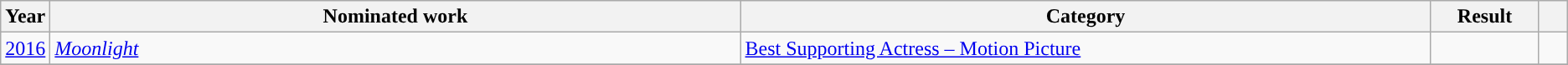<table class="wikitable">
<tr>
<th scope="col" style="width:1em;">Year</th>
<th scope="col" style="width:35em;">Nominated work</th>
<th scope="col" style="width:35em;">Category</th>
<th scope="col" style="width:5em;">Result</th>
<th scope="col" style="width:1em;"></th>
</tr>
<tr>
<td><a href='#'>2016</a></td>
<td><em><a href='#'>Moonlight</a></em></td>
<td><a href='#'>Best Supporting Actress – Motion Picture</a></td>
<td></td>
<td></td>
</tr>
<tr>
</tr>
</table>
